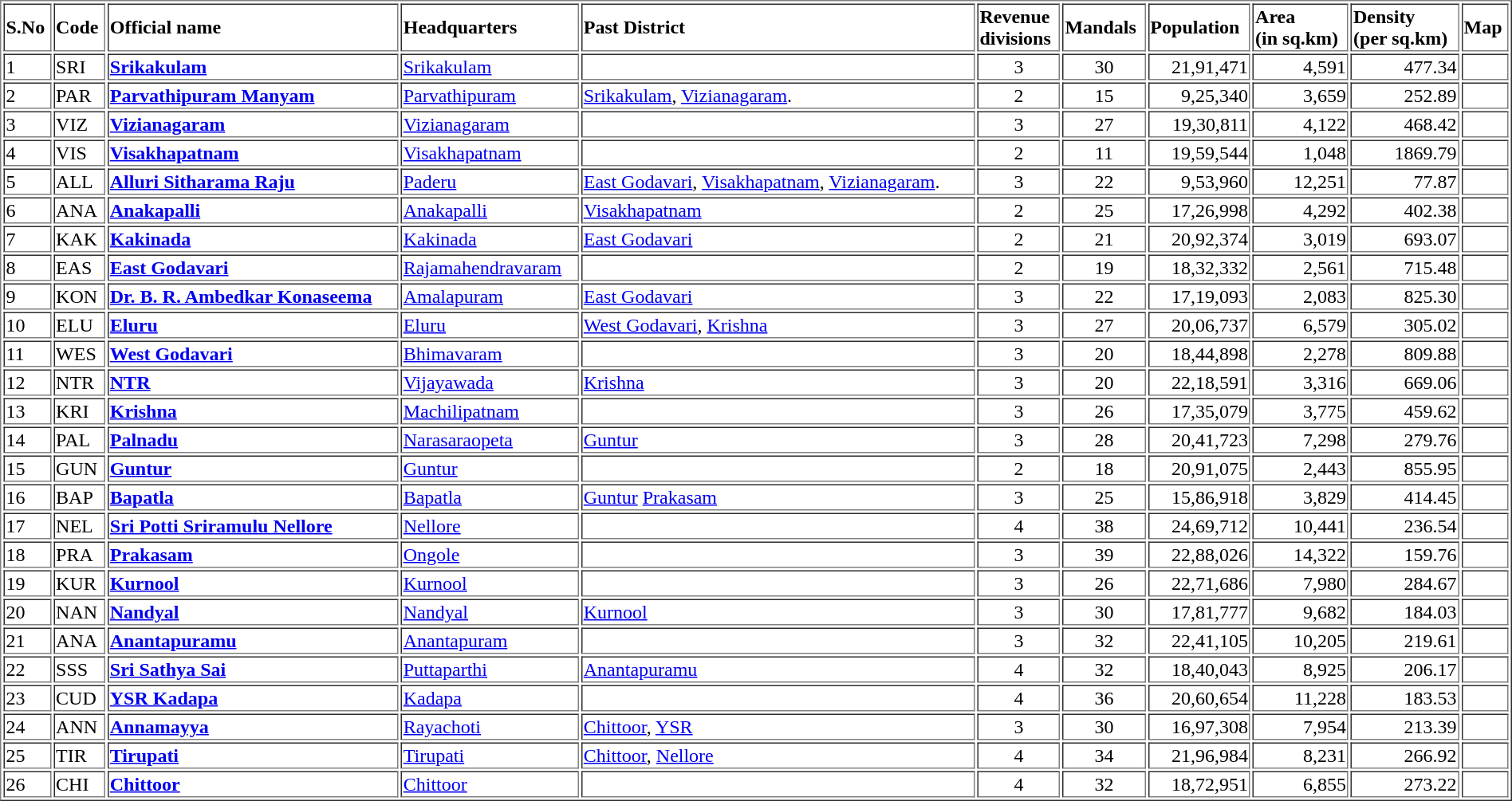<table class="sortable" style="text-align:left" border="1" width="100%">
<tr>
<th scope="col">S.No</th>
<th scope="col">Code</th>
<th scope="col">Official name</th>
<th scope="col">Headquarters</th>
<th scope="col">Past District</th>
<th scope="col">Revenue<br>divisions</th>
<th scope="col">Mandals</th>
<th scope="col" data-sort-type="number">Population</th>
<th scope="col" data-sort-type="number">Area<br>(in sq.km)</th>
<th scope="col" data-sort-type="number">Density<br>(per sq.km)</th>
<th scope="col">Map</th>
</tr>
<tr>
<td>1</td>
<td>SRI</td>
<th scope="row"><a href='#'>Srikakulam</a></th>
<td><a href='#'>Srikakulam</a></td>
<td></td>
<td style="text-align:center;">3</td>
<td style="text-align:center;">30</td>
<td style="text-align:right;">21,91,471</td>
<td style="text-align:right;">4,591</td>
<td style="text-align:right;">477.34</td>
<td style="image-align:center;"></td>
</tr>
<tr>
<td>2</td>
<td>PAR</td>
<th scope="row"><a href='#'>Parvathipuram Manyam</a></th>
<td><a href='#'>Parvathipuram</a></td>
<td><a href='#'>Srikakulam</a>, <a href='#'>Vizianagaram</a>.</td>
<td style="text-align:center;">2</td>
<td style="text-align:center;">15</td>
<td style="text-align:right;">9,25,340</td>
<td style="text-align:right;">3,659</td>
<td style="text-align:right;">252.89</td>
<td style="image-align:center;"></td>
</tr>
<tr>
<td>3</td>
<td>VIZ</td>
<th scope="row"><a href='#'>Vizianagaram</a></th>
<td><a href='#'>Vizianagaram</a></td>
<td></td>
<td style="text-align:center;">3</td>
<td style="text-align:center;">27</td>
<td style="text-align:right;">19,30,811</td>
<td style="text-align:right;">4,122</td>
<td style="text-align:right;">468.42</td>
<td style="image-align:center;"></td>
</tr>
<tr>
<td>4</td>
<td>VIS</td>
<th scope="row"><a href='#'>Visakhapatnam</a></th>
<td><a href='#'>Visakhapatnam</a></td>
<td></td>
<td style="text-align:center;">2</td>
<td style="text-align:center;">11</td>
<td style="text-align:right;">19,59,544</td>
<td style="text-align:right;">1,048</td>
<td style="text-align:right;">1869.79</td>
<td style="image-align:center;"></td>
</tr>
<tr>
<td>5</td>
<td>ALL</td>
<th scope="row"><a href='#'>Alluri Sitharama Raju</a></th>
<td><a href='#'>Paderu</a></td>
<td><a href='#'>East Godavari</a>, <a href='#'>Visakhapatnam</a>, <a href='#'>Vizianagaram</a>.</td>
<td style="text-align:center;">3</td>
<td style="text-align:center;">22</td>
<td style="text-align:right;">9,53,960</td>
<td style="text-align:right;">12,251</td>
<td style="text-align:right;">77.87</td>
<td style="image-align:center;"></td>
</tr>
<tr>
<td>6</td>
<td>ANA</td>
<th scope="row"><a href='#'>Anakapalli</a></th>
<td><a href='#'>Anakapalli</a></td>
<td><a href='#'>Visakhapatnam</a></td>
<td style="text-align:center;">2</td>
<td style="text-align:center;">25</td>
<td style="text-align:right;">17,26,998</td>
<td style="text-align:right;">4,292</td>
<td style="text-align:right;">402.38</td>
<td style="image-align:center;"></td>
</tr>
<tr>
<td>7</td>
<td>KAK</td>
<th scope="row"><a href='#'>Kakinada</a></th>
<td><a href='#'>Kakinada</a></td>
<td><a href='#'> East Godavari</a></td>
<td style="text-align:center;">2</td>
<td style="text-align:center;">21</td>
<td style="text-align:right;">20,92,374</td>
<td style="text-align:right;">3,019</td>
<td style="text-align:right;">693.07</td>
<td style="image-align:center;"></td>
</tr>
<tr>
<td>8</td>
<td>EAS</td>
<th scope="row"><a href='#'>East Godavari</a></th>
<td><a href='#'>Rajamahendravaram</a></td>
<td></td>
<td style="text-align:center;">2</td>
<td style="text-align:center;">19</td>
<td style="text-align:right;">18,32,332</td>
<td style="text-align:right;">2,561</td>
<td style="text-align:right;">715.48</td>
<td style="image-align:center;"></td>
</tr>
<tr>
<td>9</td>
<td>KON</td>
<th scope="row"><a href='#'>Dr. B. R. Ambedkar Konaseema</a></th>
<td><a href='#'>Amalapuram</a></td>
<td><a href='#'> East Godavari</a></td>
<td style="text-align:center;">3</td>
<td style="text-align:center;">22</td>
<td style="text-align:right;">17,19,093</td>
<td style="text-align:right;">2,083</td>
<td style="text-align:right;">825.30</td>
<td style="image-align:center;"></td>
</tr>
<tr>
<td>10</td>
<td>ELU</td>
<th scope="row"><a href='#'>Eluru</a></th>
<td><a href='#'>Eluru</a></td>
<td><a href='#'> West Godavari</a>, <a href='#'> Krishna</a></td>
<td style="text-align:center;">3</td>
<td style="text-align:center;">27</td>
<td style="text-align:right;">20,06,737</td>
<td style="text-align:right;">6,579</td>
<td style="text-align:right;">305.02</td>
<td style="image-align:center;"></td>
</tr>
<tr>
<td>11</td>
<td>WES</td>
<th scope="row"><a href='#'>West Godavari</a></th>
<td><a href='#'>Bhimavaram</a></td>
<td></td>
<td style="text-align:center;">3</td>
<td style="text-align:center;">20</td>
<td style="text-align:right;">18,44,898</td>
<td style="text-align:right;">2,278</td>
<td style="text-align:right;">809.88</td>
<td style="image-align:center;"></td>
</tr>
<tr>
<td>12</td>
<td>NTR</td>
<th scope="row"><a href='#'>NTR</a></th>
<td><a href='#'>Vijayawada</a></td>
<td><a href='#'> Krishna</a></td>
<td style="text-align:center;">3</td>
<td style="text-align:center;">20</td>
<td style="text-align:right;">22,18,591</td>
<td style="text-align:right;">3,316</td>
<td style="text-align:right;">669.06</td>
<td style="image-align:center;"></td>
</tr>
<tr>
<td>13</td>
<td>KRI</td>
<th scope="row"><a href='#'>Krishna</a></th>
<td><a href='#'>Machilipatnam</a></td>
<td></td>
<td style="text-align:center;">3</td>
<td style="text-align:center;">26</td>
<td style="text-align:right;">17,35,079</td>
<td style="text-align:right;">3,775</td>
<td style="text-align:right;">459.62</td>
<td style="image-align:center;"></td>
</tr>
<tr>
<td>14</td>
<td>PAL</td>
<th scope="row"><a href='#'>Palnadu</a></th>
<td><a href='#'>Narasaraopeta</a></td>
<td><a href='#'> Guntur</a></td>
<td style="text-align:center;">3</td>
<td style="text-align:center;">28</td>
<td style="text-align:right;">20,41,723</td>
<td style="text-align:right;">7,298</td>
<td style="text-align:right;">279.76</td>
<td style="image-align:center;"></td>
</tr>
<tr>
<td>15</td>
<td>GUN</td>
<th scope="row"><a href='#'>Guntur</a></th>
<td><a href='#'>Guntur</a></td>
<td></td>
<td style="text-align:center;">2</td>
<td style="text-align:center;">18</td>
<td style="text-align:right;">20,91,075</td>
<td style="text-align:right;">2,443</td>
<td style="text-align:right;">855.95</td>
<td style="image-align:center;"></td>
</tr>
<tr>
<td>16</td>
<td>BAP</td>
<th scope="row"><a href='#'>Bapatla</a></th>
<td><a href='#'>Bapatla</a></td>
<td><a href='#'> Guntur</a> <a href='#'> Prakasam</a></td>
<td style="text-align:center;">3</td>
<td style="text-align:center;">25</td>
<td style="text-align:right;">15,86,918</td>
<td style="text-align:right;">3,829</td>
<td style="text-align:right;">414.45</td>
<td style="image-align:center;"></td>
</tr>
<tr>
<td>17</td>
<td>NEL</td>
<th scope="row"><a href='#'>Sri Potti Sriramulu Nellore</a></th>
<td><a href='#'>Nellore</a></td>
<td></td>
<td style="text-align:center;">4</td>
<td style="text-align:center;">38</td>
<td style="text-align:right;">24,69,712</td>
<td style="text-align:right;">10,441</td>
<td style="text-align:right;">236.54</td>
<td style="image-align:center;"></td>
</tr>
<tr>
<td>18</td>
<td>PRA</td>
<th scope="row"><a href='#'>Prakasam</a></th>
<td><a href='#'>Ongole</a></td>
<td></td>
<td style="text-align:center;">3</td>
<td style="text-align:center;">39</td>
<td style="text-align:right;">22,88,026</td>
<td style="text-align:right;">14,322</td>
<td style="text-align:right;">159.76</td>
<td style="image-align:center;"></td>
</tr>
<tr>
<td>19</td>
<td>KUR</td>
<th scope="row"><a href='#'>Kurnool</a></th>
<td><a href='#'>Kurnool</a></td>
<td></td>
<td style="text-align:center;">3</td>
<td style="text-align:center;">26</td>
<td style="text-align:right;">22,71,686</td>
<td style="text-align:right;">7,980</td>
<td style="text-align:right;">284.67</td>
<td style="image-align:center;"></td>
</tr>
<tr>
<td>20</td>
<td>NAN</td>
<th scope="row"><a href='#'>Nandyal</a></th>
<td><a href='#'>Nandyal</a></td>
<td><a href='#'> Kurnool</a></td>
<td style="text-align:center;">3</td>
<td style="text-align:center;">30</td>
<td style="text-align:right;">17,81,777</td>
<td style="text-align:right;">9,682</td>
<td style="text-align:right;">184.03</td>
<td style="image-align:center;"></td>
</tr>
<tr>
<td>21</td>
<td>ANA</td>
<th scope="row"><a href='#'>Anantapuramu</a></th>
<td><a href='#'>Anantapuram</a></td>
<td></td>
<td style="text-align:center;">3</td>
<td style="text-align:center;">32</td>
<td style="text-align:right;">22,41,105</td>
<td style="text-align:right;">10,205</td>
<td style="text-align:right;">219.61</td>
<td style="image-align:center;"></td>
</tr>
<tr>
<td>22</td>
<td>SSS</td>
<th scope="row"><a href='#'>Sri Sathya Sai</a></th>
<td><a href='#'>Puttaparthi</a></td>
<td><a href='#'>Anantapuramu</a></td>
<td style="text-align:center;">4</td>
<td style="text-align:center;">32</td>
<td style="text-align:right;">18,40,043</td>
<td style="text-align:right;">8,925</td>
<td style="text-align:right;">206.17</td>
<td style="image-align:center;"></td>
</tr>
<tr>
<td>23</td>
<td>CUD</td>
<th scope="row"><a href='#'>YSR Kadapa</a></th>
<td><a href='#'>Kadapa</a></td>
<td></td>
<td style="text-align:center;">4</td>
<td style="text-align:center;">36</td>
<td style="text-align:right;">20,60,654</td>
<td style="text-align:right;">11,228</td>
<td style="text-align:right;">183.53</td>
<td style="image-align:center;"></td>
</tr>
<tr>
<td>24</td>
<td>ANN</td>
<th scope="row"><a href='#'>Annamayya</a></th>
<td><a href='#'>Rayachoti</a></td>
<td><a href='#'>Chittoor</a>, <a href='#'>YSR</a></td>
<td style="text-align:center;">3</td>
<td style="text-align:center;">30</td>
<td style="text-align:right;">16,97,308</td>
<td style="text-align:right;">7,954</td>
<td style="text-align:right;">213.39</td>
<td style="image-align:center;"></td>
</tr>
<tr>
<td>25</td>
<td>TIR</td>
<th scope="row"><a href='#'>Tirupati</a></th>
<td><a href='#'>Tirupati</a></td>
<td><a href='#'>Chittoor</a>, <a href='#'>Nellore</a></td>
<td style="text-align:center;">4</td>
<td style="text-align:center;">34</td>
<td style="text-align:right;">21,96,984</td>
<td style="text-align:right;">8,231</td>
<td style="text-align:right;">266.92</td>
<td style="image-align:center;"></td>
</tr>
<tr>
<td>26</td>
<td>CHI</td>
<th scope="row"><a href='#'>Chittoor</a></th>
<td><a href='#'>Chittoor</a></td>
<td></td>
<td style="text-align:center;">4</td>
<td style="text-align:center;">32</td>
<td style="text-align:right;">18,72,951</td>
<td style="text-align:right;">6,855</td>
<td style="text-align:right;">273.22</td>
<td style="image-align:center;"></td>
</tr>
</table>
